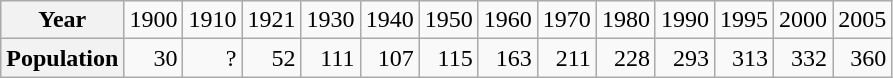<table class="wikitable" style="text-align:right;">
<tr>
<th>Year</th>
<td>1900</td>
<td>1910</td>
<td>1921</td>
<td>1930</td>
<td>1940</td>
<td>1950</td>
<td>1960</td>
<td>1970</td>
<td>1980</td>
<td>1990</td>
<td>1995</td>
<td>2000</td>
<td>2005</td>
</tr>
<tr>
<th>Population</th>
<td>30</td>
<td>?</td>
<td>52</td>
<td>111</td>
<td>107</td>
<td>115</td>
<td>163</td>
<td>211</td>
<td>228</td>
<td>293</td>
<td>313</td>
<td>332</td>
<td>360</td>
</tr>
</table>
